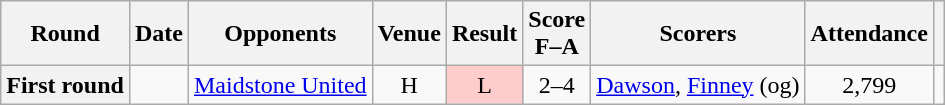<table class="wikitable plainrowheaders sortable" style="text-align:center">
<tr>
<th scope="col">Round</th>
<th scope="col">Date</th>
<th scope="col">Opponents</th>
<th scope="col">Venue</th>
<th scope="col">Result</th>
<th scope="col">Score<br>F–A</th>
<th scope="col" class="unsortable">Scorers</th>
<th scope="col">Attendance</th>
<th scope=col class=unsortable></th>
</tr>
<tr>
<th scope="row">First round</th>
<td align="left"></td>
<td align="left"><a href='#'>Maidstone United</a></td>
<td>H</td>
<td style="background-color:#FFCCCC">L</td>
<td>2–4</td>
<td align="left"><a href='#'>Dawson</a>, <a href='#'>Finney</a> (og)</td>
<td>2,799</td>
<td></td>
</tr>
</table>
